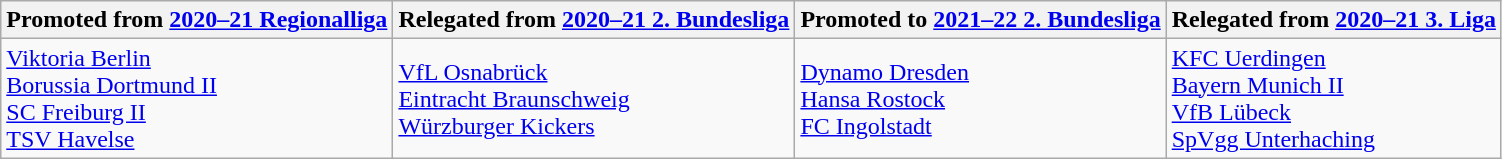<table class="wikitable">
<tr>
<th>Promoted from <a href='#'>2020–21 Regionalliga</a></th>
<th>Relegated from <a href='#'>2020–21 2. Bundesliga</a></th>
<th>Promoted to <a href='#'>2021–22 2. Bundesliga</a></th>
<th>Relegated from <a href='#'>2020–21 3. Liga</a></th>
</tr>
<tr>
<td><a href='#'>Viktoria Berlin</a><br><a href='#'>Borussia Dortmund II</a><br><a href='#'>SC Freiburg II</a><br><a href='#'>TSV Havelse</a></td>
<td><a href='#'>VfL Osnabrück</a><br><a href='#'>Eintracht Braunschweig</a><br><a href='#'>Würzburger Kickers</a></td>
<td><a href='#'>Dynamo Dresden</a><br><a href='#'>Hansa Rostock</a><br><a href='#'>FC Ingolstadt</a></td>
<td><a href='#'>KFC Uerdingen</a><br><a href='#'>Bayern Munich II</a><br><a href='#'>VfB Lübeck</a><br><a href='#'>SpVgg Unterhaching</a></td>
</tr>
</table>
